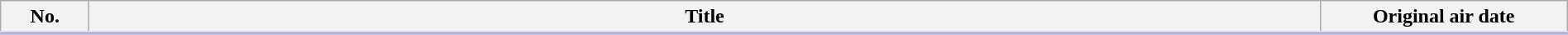<table class="wikitable" style="width:100%; margin:auto; background:#FFF;">
<tr style="border-bottom: 3px solid #CCF;">
<th style="width:4em;">No.</th>
<th>Title</th>
<th style="width:12em;">Original air date</th>
</tr>
<tr>
</tr>
</table>
